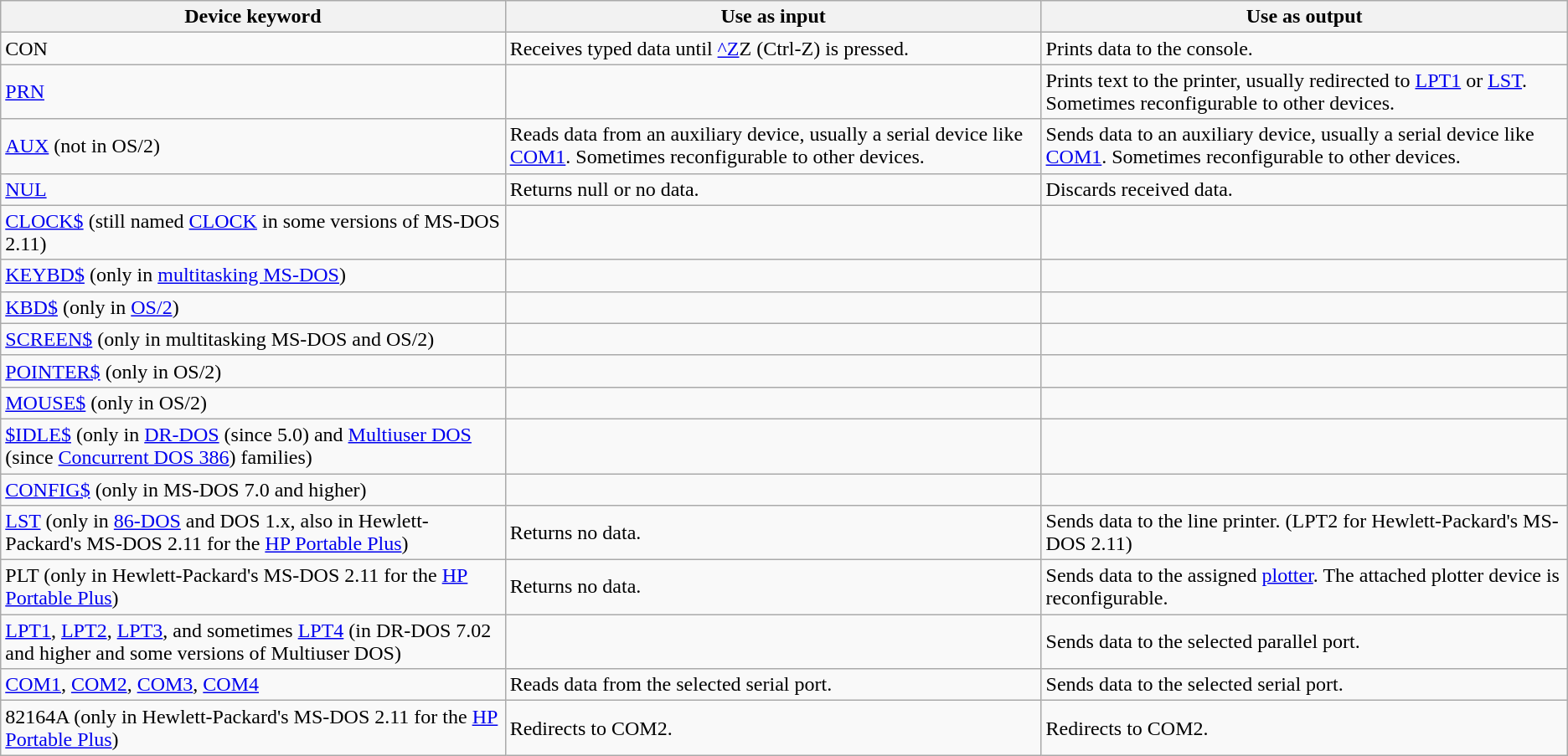<table class="wikitable">
<tr>
<th>Device keyword</th>
<th>Use as input</th>
<th>Use as output</th>
</tr>
<tr>
<td>CON</td>
<td>Receives typed data until <a href='#'>^Z</a>Z (Ctrl-Z) is pressed.</td>
<td>Prints data to the console.</td>
</tr>
<tr>
<td><a href='#'>PRN</a></td>
<td></td>
<td>Prints text to the printer, usually redirected to <a href='#'>LPT1</a> or <a href='#'>LST</a>. Sometimes reconfigurable to other devices.</td>
</tr>
<tr>
<td><a href='#'>AUX</a> (not in OS/2)</td>
<td>Reads data from an auxiliary device, usually a serial device like <a href='#'>COM1</a>. Sometimes reconfigurable to other devices.</td>
<td>Sends data to an auxiliary device, usually a serial device like <a href='#'>COM1</a>. Sometimes reconfigurable to other devices.</td>
</tr>
<tr>
<td><a href='#'>NUL</a></td>
<td>Returns null or no data.</td>
<td>Discards received data.</td>
</tr>
<tr>
<td><a href='#'>CLOCK$</a> (still named <a href='#'>CLOCK</a> in some versions of MS-DOS 2.11)</td>
<td></td>
<td></td>
</tr>
<tr>
<td><a href='#'>KEYBD$</a> (only in <a href='#'>multitasking MS-DOS</a>)</td>
<td></td>
<td></td>
</tr>
<tr>
<td><a href='#'>KBD$</a> (only in <a href='#'>OS/2</a>)</td>
<td></td>
<td></td>
</tr>
<tr>
<td><a href='#'>SCREEN$</a> (only in multitasking MS-DOS and OS/2)</td>
<td></td>
<td></td>
</tr>
<tr>
<td><a href='#'>POINTER$</a> (only in OS/2)</td>
<td></td>
<td></td>
</tr>
<tr>
<td><a href='#'>MOUSE$</a> (only in OS/2)</td>
<td></td>
<td></td>
</tr>
<tr>
<td><a href='#'>$IDLE$</a> (only in <a href='#'>DR-DOS</a> (since 5.0) and <a href='#'>Multiuser DOS</a> (since <a href='#'>Concurrent DOS 386</a>) families)</td>
<td></td>
<td></td>
</tr>
<tr>
<td><a href='#'>CONFIG$</a> (only in MS-DOS 7.0 and higher)</td>
<td></td>
<td></td>
</tr>
<tr>
<td><a href='#'>LST</a> (only in <a href='#'>86-DOS</a> and DOS 1.x, also in Hewlett-Packard's MS-DOS 2.11 for the <a href='#'>HP Portable Plus</a>)</td>
<td>Returns no data.</td>
<td>Sends data to the line printer. (LPT2 for Hewlett-Packard's MS-DOS 2.11)</td>
</tr>
<tr>
<td>PLT (only in Hewlett-Packard's MS-DOS 2.11 for the <a href='#'>HP Portable Plus</a>)</td>
<td>Returns no data.</td>
<td>Sends data to the assigned <a href='#'>plotter</a>. The attached plotter device is reconfigurable.</td>
</tr>
<tr>
<td><a href='#'>LPT1</a>, <a href='#'>LPT2</a>, <a href='#'>LPT3</a>, and sometimes <a href='#'>LPT4</a> (in DR-DOS 7.02 and higher and some versions of Multiuser DOS)</td>
<td></td>
<td>Sends data to the selected parallel port.</td>
</tr>
<tr>
<td><a href='#'>COM1</a>, <a href='#'>COM2</a>, <a href='#'>COM3</a>, <a href='#'>COM4</a></td>
<td>Reads data from the selected serial port.</td>
<td>Sends data to the selected serial port.</td>
</tr>
<tr>
<td>82164A (only in Hewlett-Packard's MS-DOS 2.11 for the <a href='#'>HP Portable Plus</a>)</td>
<td>Redirects to COM2.</td>
<td>Redirects to COM2.</td>
</tr>
</table>
